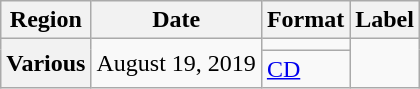<table class="wikitable plainrowheaders">
<tr>
<th>Region</th>
<th>Date</th>
<th>Format</th>
<th>Label</th>
</tr>
<tr>
<th scope="row" rowspan="2">Various</th>
<td rowspan="2">August 19, 2019</td>
<td></td>
<td rowspan="2"></td>
</tr>
<tr>
<td><a href='#'>CD</a></td>
</tr>
</table>
